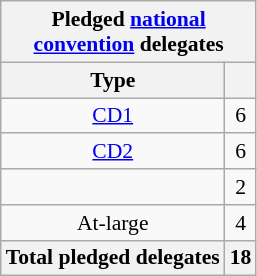<table class="wikitable sortable" style="font-size:90%;text-align:center;float:none;padding:5px;">
<tr>
<th colspan="2">Pledged <a href='#'>national<br>convention</a> delegates</th>
</tr>
<tr>
<th>Type</th>
<th></th>
</tr>
<tr>
<td><a href='#'>CD1</a></td>
<td>6</td>
</tr>
<tr>
<td><a href='#'>CD2</a></td>
<td>6</td>
</tr>
<tr>
<td></td>
<td>2</td>
</tr>
<tr>
<td>At-large</td>
<td>4</td>
</tr>
<tr>
<th>Total pledged delegates</th>
<th>18</th>
</tr>
</table>
